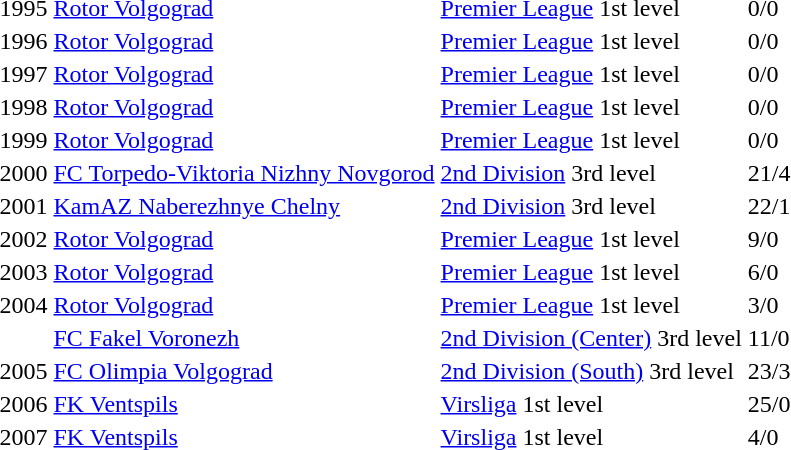<table>
<tr>
<td>1995</td>
<td><a href='#'>Rotor Volgograd</a></td>
<td><a href='#'>Premier League</a> 1st level</td>
<td>0/0</td>
</tr>
<tr>
<td>1996</td>
<td><a href='#'>Rotor Volgograd</a></td>
<td><a href='#'>Premier League</a> 1st level</td>
<td>0/0</td>
</tr>
<tr>
<td>1997</td>
<td><a href='#'>Rotor Volgograd</a></td>
<td><a href='#'>Premier League</a> 1st level</td>
<td>0/0</td>
</tr>
<tr>
<td>1998</td>
<td><a href='#'>Rotor Volgograd</a></td>
<td><a href='#'>Premier League</a> 1st level</td>
<td>0/0</td>
</tr>
<tr>
<td>1999</td>
<td><a href='#'>Rotor Volgograd</a></td>
<td><a href='#'>Premier League</a> 1st level</td>
<td>0/0</td>
</tr>
<tr>
<td>2000</td>
<td><a href='#'>FC Torpedo-Viktoria Nizhny Novgorod</a></td>
<td><a href='#'>2nd Division</a> 3rd level</td>
<td>21/4</td>
</tr>
<tr>
<td>2001</td>
<td><a href='#'>KamAZ Naberezhnye Chelny</a></td>
<td><a href='#'>2nd Division</a> 3rd level</td>
<td>22/1</td>
</tr>
<tr>
<td>2002</td>
<td><a href='#'>Rotor Volgograd</a></td>
<td><a href='#'>Premier League</a> 1st level</td>
<td>9/0</td>
</tr>
<tr>
<td>2003</td>
<td><a href='#'>Rotor Volgograd</a></td>
<td><a href='#'>Premier League</a> 1st level</td>
<td>6/0</td>
</tr>
<tr>
<td>2004</td>
<td><a href='#'>Rotor Volgograd</a></td>
<td><a href='#'>Premier League</a> 1st level</td>
<td>3/0</td>
</tr>
<tr>
<td></td>
<td><a href='#'>FC Fakel Voronezh</a></td>
<td><a href='#'>2nd Division (Center)</a> 3rd level</td>
<td>11/0</td>
</tr>
<tr>
<td>2005</td>
<td><a href='#'>FC Olimpia Volgograd</a></td>
<td><a href='#'>2nd Division (South)</a> 3rd level</td>
<td>23/3</td>
</tr>
<tr>
<td>2006</td>
<td><a href='#'>FK Ventspils</a></td>
<td><a href='#'>Virsliga</a> 1st level</td>
<td>25/0</td>
</tr>
<tr>
<td>2007</td>
<td><a href='#'>FK Ventspils</a></td>
<td><a href='#'>Virsliga</a> 1st level</td>
<td>4/0</td>
</tr>
</table>
